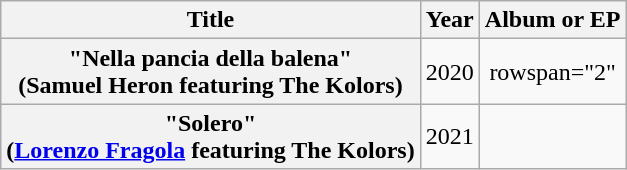<table class="wikitable plainrowheaders" style="text-align:center;">
<tr>
<th scope="col">Title</th>
<th scope="col">Year</th>
<th scope="col">Album or EP</th>
</tr>
<tr>
<th scope="row">"Nella pancia della balena"<br><span>(Samuel Heron featuring The Kolors)</span></th>
<td>2020</td>
<td>rowspan="2" </td>
</tr>
<tr>
<th scope="row">"Solero"<br><span>(<a href='#'>Lorenzo Fragola</a> featuring The Kolors)</span></th>
<td>2021</td>
</tr>
</table>
